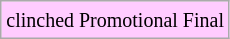<table class="wikitable">
<tr>
<td style="background:#ffccff;"><small>clinched Promotional Final</small></td>
</tr>
</table>
